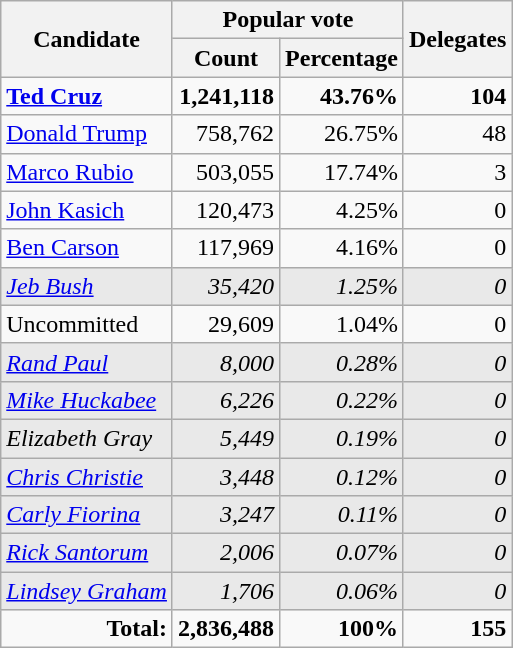<table class="wikitable">
<tr>
<th rowspan="2">Candidate</th>
<th colspan="2">Popular vote</th>
<th rowspan="2">Delegates</th>
</tr>
<tr>
<th>Count</th>
<th>Percentage</th>
</tr>
<tr align="right" >
<td style="text-align:left;"><strong> <a href='#'>Ted Cruz</a></strong></td>
<td><strong>1,241,118</strong></td>
<td><strong>43.76%</strong></td>
<td><strong>104</strong></td>
</tr>
<tr style="text-align:right;">
<td style="text-align:left;"><a href='#'>Donald Trump</a></td>
<td>758,762</td>
<td>26.75%</td>
<td>48</td>
</tr>
<tr style="text-align:right;">
<td style="text-align:left;"><a href='#'>Marco Rubio</a></td>
<td>503,055</td>
<td>17.74%</td>
<td>3</td>
</tr>
<tr style="text-align:right;">
<td style="text-align:left;"><a href='#'>John Kasich</a></td>
<td>120,473</td>
<td>4.25%</td>
<td>0</td>
</tr>
<tr style="text-align:right;">
<td style="text-align:left;"><a href='#'>Ben Carson</a></td>
<td>117,969</td>
<td>4.16%</td>
<td>0</td>
</tr>
<tr style="text-align:right; background:#e9e9e9;">
<td style="text-align:left;"><em><a href='#'>Jeb Bush</a></em></td>
<td><em>35,420</em></td>
<td><em>1.25%</em></td>
<td><em>0</em></td>
</tr>
<tr style="text-align:right;">
<td style="text-align:left;">Uncommitted</td>
<td>29,609</td>
<td>1.04%</td>
<td>0</td>
</tr>
<tr style="text-align:right; background:#e9e9e9;">
<td style="text-align:left;"><em><a href='#'>Rand Paul</a></em></td>
<td><em>8,000</em></td>
<td><em>0.28%</em></td>
<td><em>0</em></td>
</tr>
<tr style="text-align:right; background:#e9e9e9;">
<td style="text-align:left;"><em><a href='#'>Mike Huckabee</a></em></td>
<td><em>6,226</em></td>
<td><em>0.22%</em></td>
<td><em>0</em></td>
</tr>
<tr style="text-align:right; background:#e9e9e9;">
<td style="text-align:left;"><em>Elizabeth Gray</em></td>
<td><em>5,449</em></td>
<td><em>0.19%</em></td>
<td><em>0</em></td>
</tr>
<tr style="text-align:right; background:#e9e9e9;">
<td style="text-align:left;"><em><a href='#'>Chris Christie</a></em></td>
<td><em>3,448</em></td>
<td><em>0.12%</em></td>
<td><em>0</em></td>
</tr>
<tr style="text-align:right; background:#e9e9e9;">
<td style="text-align:left;"><em><a href='#'>Carly Fiorina</a></em></td>
<td><em>3,247</em></td>
<td><em>0.11%</em></td>
<td><em>0</em></td>
</tr>
<tr style="text-align:right; background:#e9e9e9;">
<td style="text-align:left;"><em><a href='#'>Rick Santorum</a></em></td>
<td><em>2,006</em></td>
<td><em>0.07%</em></td>
<td><em>0</em></td>
</tr>
<tr style="text-align:right; background:#e9e9e9;">
<td style="text-align:left;"><em><a href='#'>Lindsey Graham</a></em></td>
<td><em>1,706</em></td>
<td><em>0.06%</em></td>
<td><em>0</em></td>
</tr>
<tr style="text-align:right;">
<td><strong>Total:</strong></td>
<td><strong>2,836,488</strong></td>
<td><strong>100%</strong></td>
<td><strong>155</strong></td>
</tr>
</table>
